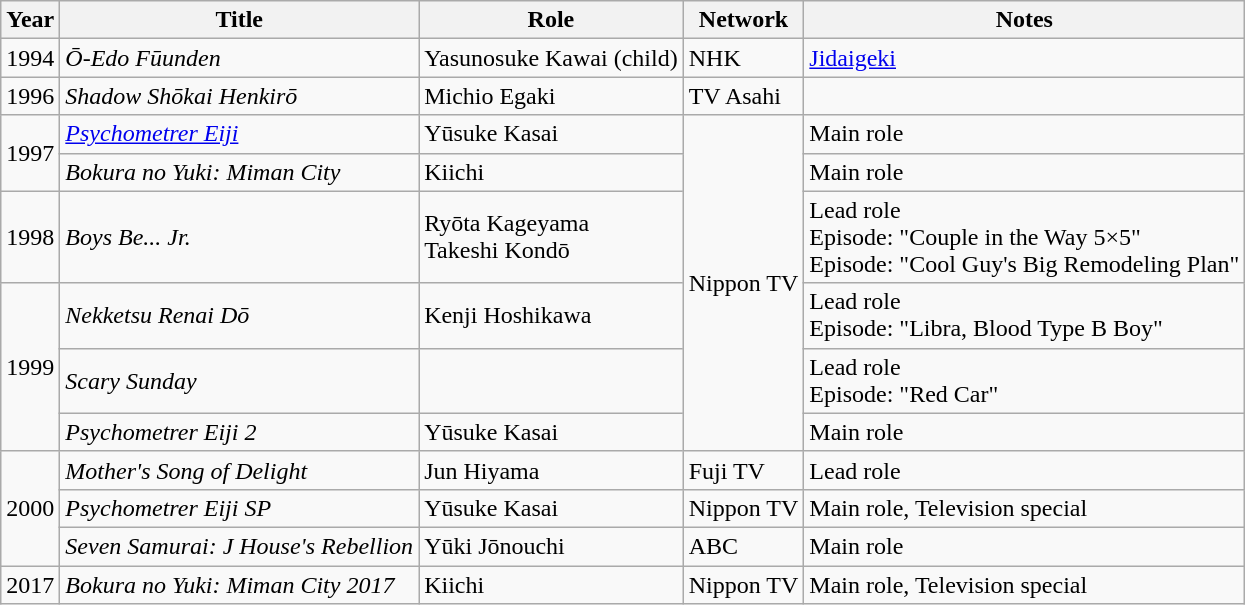<table class="wikitable plainrowheaders sortable">
<tr>
<th scope="col">Year</th>
<th scope="col">Title</th>
<th scope="col">Role</th>
<th scope="col">Network</th>
<th class="unsortable">Notes</th>
</tr>
<tr>
<td>1994</td>
<td><em>Ō-Edo Fūunden</em></td>
<td>Yasunosuke Kawai (child)</td>
<td>NHK</td>
<td><a href='#'>Jidaigeki</a></td>
</tr>
<tr>
<td>1996</td>
<td><em>Shadow Shōkai Henkirō</em></td>
<td>Michio Egaki</td>
<td>TV Asahi</td>
<td></td>
</tr>
<tr>
<td rowspan="2">1997</td>
<td><em><a href='#'>Psychometrer Eiji</a></em></td>
<td>Yūsuke Kasai</td>
<td rowspan="6">Nippon TV</td>
<td>Main role</td>
</tr>
<tr>
<td><em>Bokura no Yuki: Miman City</em></td>
<td>Kiichi</td>
<td>Main role</td>
</tr>
<tr>
<td>1998</td>
<td><em>Boys Be... Jr.</em></td>
<td>Ryōta Kageyama<br>Takeshi Kondō</td>
<td>Lead role<br>Episode: "Couple in the Way 5×5"<br>Episode: "Cool Guy's Big Remodeling Plan"</td>
</tr>
<tr>
<td rowspan="3">1999</td>
<td><em>Nekketsu Renai Dō</em></td>
<td>Kenji Hoshikawa</td>
<td>Lead role<br>Episode: "Libra, Blood Type B Boy"</td>
</tr>
<tr>
<td><em>Scary Sunday</em></td>
<td></td>
<td>Lead role<br>Episode: "Red Car"</td>
</tr>
<tr>
<td><em>Psychometrer Eiji 2</em></td>
<td>Yūsuke Kasai</td>
<td>Main role</td>
</tr>
<tr>
<td rowspan="3">2000</td>
<td><em>Mother's Song of Delight</em></td>
<td>Jun Hiyama</td>
<td>Fuji TV</td>
<td>Lead role</td>
</tr>
<tr>
<td><em>Psychometrer Eiji SP</em></td>
<td>Yūsuke Kasai</td>
<td>Nippon TV</td>
<td>Main role, Television special</td>
</tr>
<tr>
<td><em>Seven Samurai: J House's Rebellion</em></td>
<td>Yūki Jōnouchi</td>
<td>ABC</td>
<td>Main role</td>
</tr>
<tr>
<td>2017</td>
<td><em>Bokura no Yuki: Miman City 2017</em></td>
<td>Kiichi</td>
<td>Nippon TV</td>
<td>Main role, Television special</td>
</tr>
</table>
